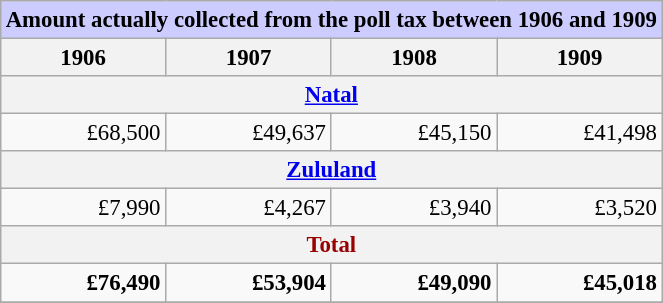<table class="wikitable" align="right" cellpadding="4" cellspacing="0" style="margin:0 0 1.0em 1.0em; text-align:right; font-size:95%">
<tr>
<th colspan=5 style="background:#ccccff">Amount actually collected from the poll tax between 1906 and 1909</th>
</tr>
<tr>
<th>1906</th>
<th>1907</th>
<th>1908</th>
<th>1909</th>
</tr>
<tr>
<th scope="row" colspan="5" style="color:#008080"><a href='#'>Natal</a></th>
</tr>
<tr>
<td>£68,500</td>
<td>£49,637</td>
<td>£45,150</td>
<td>£41,498</td>
</tr>
<tr>
<th scope="row" colspan="5" style="color:#008000"><a href='#'>Zululand</a></th>
</tr>
<tr>
<td>£7,990</td>
<td>£4,267</td>
<td>£3,940</td>
<td>£3,520</td>
</tr>
<tr>
<th scope="row" colspan="5" style="color:#990000">Total</th>
</tr>
<tr>
<td><strong>£76,490</strong></td>
<td><strong>£53,904</strong></td>
<td><strong>£49,090</strong></td>
<td><strong>£45,018</strong></td>
</tr>
<tr>
</tr>
</table>
